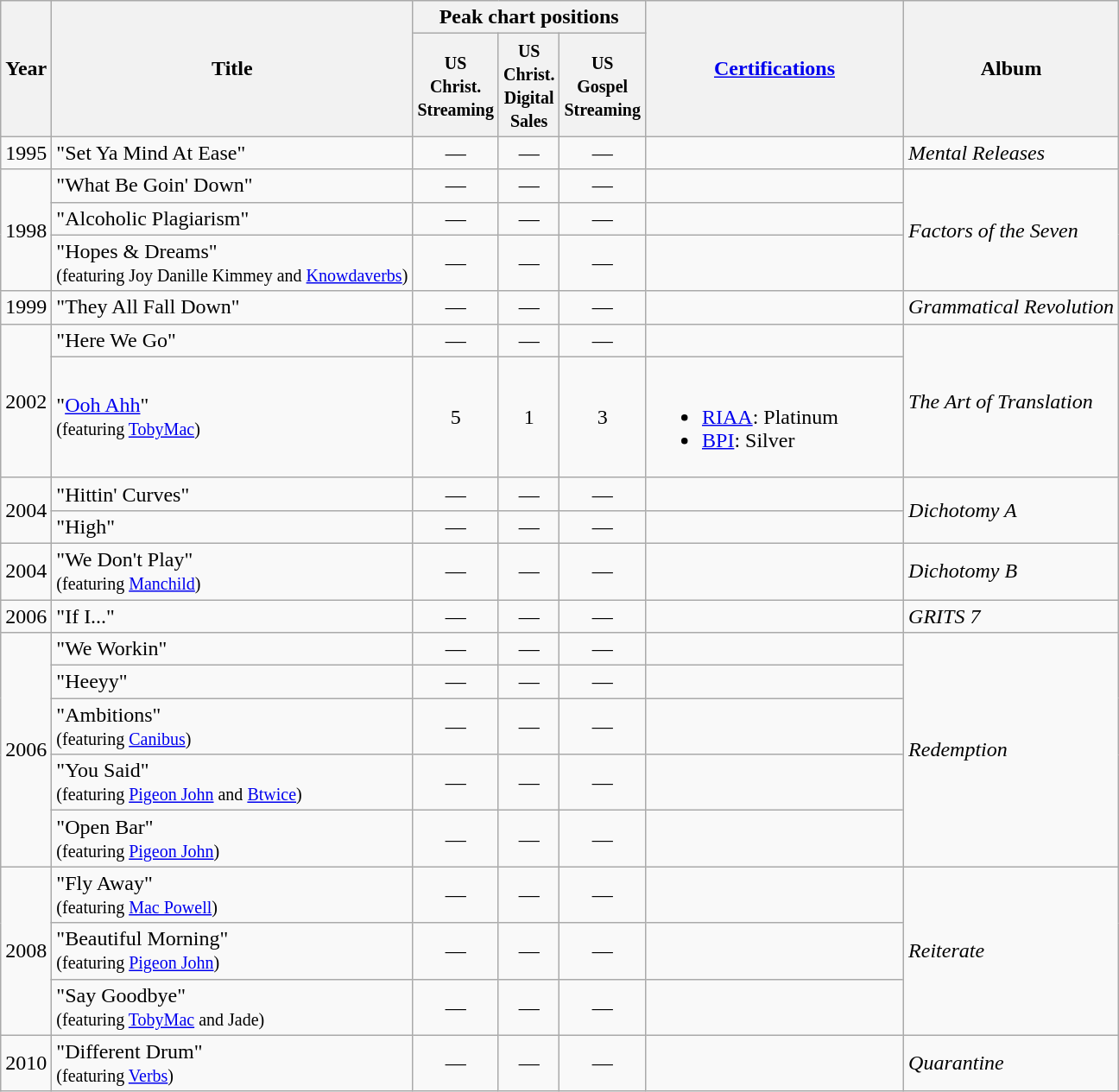<table class="wikitable">
<tr>
<th rowspan="2">Year</th>
<th rowspan="2">Title</th>
<th colspan="3">Peak chart positions</th>
<th scope="col" rowspan="2" style="width:12em;"><a href='#'>Certifications</a></th>
<th rowspan="2">Album</th>
</tr>
<tr>
<th style="width:33px;"><small>US<br>Christ.<br>Streaming</small></th>
<th style="width:33px;"><small>US<br>Christ.<br>Digital<br>Sales</small></th>
<th style="width:33px;"><small>US<br>Gospel<br>Streaming</small></th>
</tr>
<tr>
<td>1995</td>
<td>"Set Ya Mind At Ease"</td>
<td style="text-align:center;">—</td>
<td style="text-align:center;">—</td>
<td style="text-align:center;">—</td>
<td></td>
<td><em>Mental Releases</em></td>
</tr>
<tr>
<td rowspan="3">1998</td>
<td>"What Be Goin' Down"</td>
<td style="text-align:center;">—</td>
<td style="text-align:center;">—</td>
<td style="text-align:center;">—</td>
<td></td>
<td rowspan="3"><em>Factors of the Seven</em></td>
</tr>
<tr>
<td>"Alcoholic Plagiarism"</td>
<td style="text-align:center;">—</td>
<td style="text-align:center;">—</td>
<td style="text-align:center;">—</td>
<td></td>
</tr>
<tr>
<td>"Hopes & Dreams" <small><br>(featuring Joy Danille Kimmey and <a href='#'>Knowdaverbs</a>)</small></td>
<td style="text-align:center;">—</td>
<td style="text-align:center;">—</td>
<td style="text-align:center;">—</td>
<td></td>
</tr>
<tr>
<td>1999</td>
<td>"They All Fall Down"</td>
<td style="text-align:center;">—</td>
<td style="text-align:center;">—</td>
<td style="text-align:center;">—</td>
<td></td>
<td><em>Grammatical Revolution</em></td>
</tr>
<tr>
<td rowspan="2">2002</td>
<td>"Here We Go"</td>
<td style="text-align:center;">—</td>
<td style="text-align:center;">—</td>
<td style="text-align:center;">—</td>
<td></td>
<td rowspan="2"><em>The Art of Translation</em></td>
</tr>
<tr>
<td>"<a href='#'>Ooh Ahh</a>" <small><br>(featuring <a href='#'>TobyMac</a>)</small></td>
<td style="text-align:center;">5</td>
<td style="text-align:center;">1</td>
<td style="text-align:center;">3</td>
<td><br><ul><li><a href='#'>RIAA</a>: Platinum</li><li><a href='#'>BPI</a>: Silver</li></ul></td>
</tr>
<tr>
<td rowspan="2">2004</td>
<td>"Hittin' Curves"</td>
<td style="text-align:center;">—</td>
<td style="text-align:center;">—</td>
<td style="text-align:center;">—</td>
<td></td>
<td rowspan="2"><em>Dichotomy A</em></td>
</tr>
<tr>
<td>"High"</td>
<td style="text-align:center;">—</td>
<td style="text-align:center;">—</td>
<td style="text-align:center;">—</td>
<td></td>
</tr>
<tr>
<td>2004</td>
<td>"We Don't Play" <small><br>(featuring <a href='#'>Manchild</a>)</small></td>
<td style="text-align:center;">—</td>
<td style="text-align:center;">—</td>
<td style="text-align:center;">—</td>
<td></td>
<td><em>Dichotomy B</em></td>
</tr>
<tr>
<td>2006</td>
<td>"If I..."</td>
<td style="text-align:center;">—</td>
<td style="text-align:center;">—</td>
<td style="text-align:center;">—</td>
<td></td>
<td><em>GRITS 7</em></td>
</tr>
<tr>
<td rowspan="5">2006</td>
<td>"We Workin"</td>
<td style="text-align:center;">—</td>
<td style="text-align:center;">—</td>
<td style="text-align:center;">—</td>
<td></td>
<td rowspan="5"><em>Redemption</em></td>
</tr>
<tr>
<td>"Heeyy"</td>
<td style="text-align:center;">—</td>
<td style="text-align:center;">—</td>
<td style="text-align:center;">—</td>
<td></td>
</tr>
<tr>
<td>"Ambitions" <small><br>(featuring <a href='#'>Canibus</a>)</small></td>
<td style="text-align:center;">—</td>
<td style="text-align:center;">—</td>
<td style="text-align:center;">—</td>
<td></td>
</tr>
<tr>
<td>"You Said" <small><br>(featuring <a href='#'>Pigeon John</a> and <a href='#'>Btwice</a>)</small></td>
<td style="text-align:center;">—</td>
<td style="text-align:center;">—</td>
<td style="text-align:center;">—</td>
<td></td>
</tr>
<tr>
<td>"Open Bar" <small><br>(featuring <a href='#'>Pigeon John</a>)</small></td>
<td style="text-align:center;">—</td>
<td style="text-align:center;">—</td>
<td style="text-align:center;">—</td>
<td></td>
</tr>
<tr>
<td rowspan="3">2008</td>
<td>"Fly Away" <small><br>(featuring <a href='#'>Mac Powell</a>)</small></td>
<td style="text-align:center;">—</td>
<td style="text-align:center;">—</td>
<td style="text-align:center;">—</td>
<td></td>
<td rowspan="3"><em>Reiterate</em></td>
</tr>
<tr>
<td>"Beautiful Morning" <small><br>(featuring <a href='#'>Pigeon John</a>)</small></td>
<td style="text-align:center;">—</td>
<td style="text-align:center;">—</td>
<td style="text-align:center;">—</td>
<td></td>
</tr>
<tr>
<td>"Say Goodbye" <small><br>(featuring <a href='#'>TobyMac</a> and Jade)</small></td>
<td style="text-align:center;">—</td>
<td style="text-align:center;">—</td>
<td style="text-align:center;">—</td>
<td></td>
</tr>
<tr>
<td>2010</td>
<td>"Different Drum" <small><br>(featuring <a href='#'>Verbs</a>)</small></td>
<td style="text-align:center;">—</td>
<td style="text-align:center;">—</td>
<td style="text-align:center;">—</td>
<td></td>
<td><em>Quarantine</em></td>
</tr>
</table>
